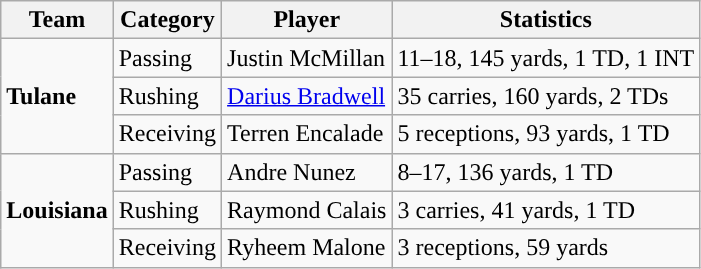<table class="wikitable" style="float: left;">
<tr>
<th>Team</th>
<th>Category</th>
<th>Player</th>
<th>Statistics</th>
</tr>
<tr>
<td rowspan=3><strong>Tulane</strong></td>
<td>Passing</td>
<td>Justin McMillan</td>
<td>11–18, 145 yards, 1 TD, 1 INT</td>
</tr>
<tr>
<td>Rushing</td>
<td><a href='#'>Darius Bradwell</a></td>
<td>35 carries, 160 yards, 2 TDs</td>
</tr>
<tr>
<td>Receiving</td>
<td>Terren Encalade</td>
<td>5 receptions, 93 yards, 1 TD</td>
</tr>
<tr>
<td rowspan=3><strong>Louisiana</strong></td>
<td>Passing</td>
<td>Andre Nunez</td>
<td>8–17, 136 yards, 1 TD</td>
</tr>
<tr>
<td>Rushing</td>
<td>Raymond Calais</td>
<td>3 carries, 41 yards, 1 TD</td>
</tr>
<tr>
<td>Receiving</td>
<td>Ryheem Malone</td>
<td>3 receptions, 59 yards</td>
</tr>
</table>
